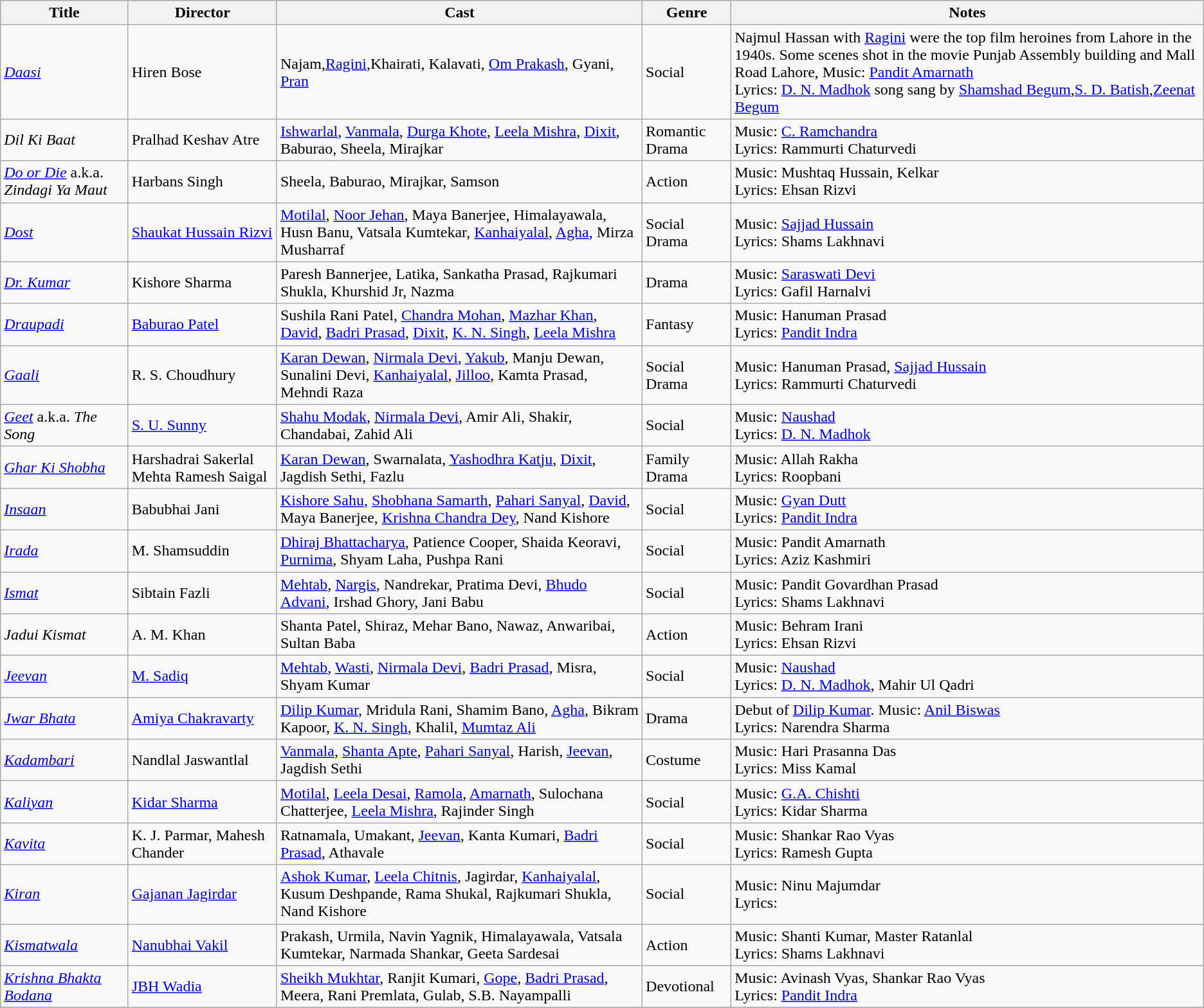<table class="wikitable">
<tr>
<th>Title</th>
<th>Director</th>
<th>Cast</th>
<th>Genre</th>
<th>Notes</th>
</tr>
<tr>
<td><em><a href='#'>Daasi</a></em></td>
<td>Hiren Bose</td>
<td>Najam,<a href='#'>Ragini</a>,Khairati, Kalavati, <a href='#'>Om Prakash</a>, Gyani, <a href='#'>Pran</a></td>
<td>Social</td>
<td>Najmul Hassan with <a href='#'>Ragini</a> were the top film heroines from Lahore in the 1940s. Some scenes shot in the movie Punjab Assembly building and Mall Road Lahore, Music: <a href='#'>Pandit Amarnath</a><br>Lyrics: <a href='#'>D. N. Madhok</a> song sang by <a href='#'>Shamshad Begum</a>,<a href='#'>S. D. Batish</a>,<a href='#'>Zeenat Begum</a></td>
</tr>
<tr>
<td><em>Dil Ki Baat </em></td>
<td>Pralhad Keshav Atre</td>
<td><a href='#'>Ishwarlal</a>, <a href='#'>Vanmala</a>, <a href='#'>Durga Khote</a>, <a href='#'>Leela Mishra</a>, <a href='#'>Dixit</a>, Baburao, Sheela, Mirajkar</td>
<td>Romantic Drama</td>
<td>Music: <a href='#'>C. Ramchandra</a><br>Lyrics: Rammurti Chaturvedi</td>
</tr>
<tr>
<td><em><a href='#'>Do or Die</a></em> a.k.a. <em>Zindagi Ya Maut</em></td>
<td>Harbans Singh</td>
<td>Sheela, Baburao, Mirajkar, Samson</td>
<td>Action</td>
<td>Music: Mushtaq Hussain, Kelkar<br>Lyrics: Ehsan Rizvi</td>
</tr>
<tr>
<td><em><a href='#'>Dost</a></em></td>
<td><a href='#'>Shaukat Hussain Rizvi</a></td>
<td><a href='#'>Motilal</a>, <a href='#'>Noor Jehan</a>, Maya Banerjee, Himalayawala, Husn Banu, Vatsala Kumtekar, <a href='#'>Kanhaiyalal</a>, <a href='#'>Agha</a>, Mirza Musharraf</td>
<td>Social Drama</td>
<td>Music: <a href='#'>Sajjad Hussain</a><br>Lyrics: Shams Lakhnavi</td>
</tr>
<tr>
<td><em><a href='#'>Dr. Kumar</a></em></td>
<td>Kishore Sharma</td>
<td>Paresh Bannerjee, Latika, Sankatha Prasad, Rajkumari Shukla, Khurshid Jr, Nazma</td>
<td>Drama</td>
<td>Music: <a href='#'>Saraswati Devi</a><br>Lyrics: Gafil Harnalvi</td>
</tr>
<tr>
<td><em><a href='#'>Draupadi</a></em></td>
<td><a href='#'>Baburao Patel</a></td>
<td>Sushila Rani Patel, <a href='#'>Chandra Mohan</a>, <a href='#'>Mazhar Khan</a>, <a href='#'>David</a>, <a href='#'>Badri Prasad</a>, <a href='#'>Dixit</a>, <a href='#'>K. N. Singh</a>, <a href='#'>Leela Mishra</a></td>
<td>Fantasy</td>
<td>Music: Hanuman Prasad<br>Lyrics: <a href='#'>Pandit Indra</a></td>
</tr>
<tr>
<td><em><a href='#'>Gaali</a></em></td>
<td>R. S. Choudhury</td>
<td><a href='#'>Karan Dewan</a>, <a href='#'>Nirmala Devi</a>, <a href='#'>Yakub</a>, Manju Dewan, Sunalini Devi, <a href='#'>Kanhaiyalal</a>, <a href='#'>Jilloo</a>, Kamta Prasad, Mehndi Raza</td>
<td>Social Drama</td>
<td>Music: Hanuman Prasad, <a href='#'>Sajjad Hussain</a><br>Lyrics: Rammurti Chaturvedi</td>
</tr>
<tr>
<td><em><a href='#'>Geet</a></em> a.k.a. <em>The Song</em></td>
<td><a href='#'>S. U. Sunny</a></td>
<td><a href='#'>Shahu Modak</a>, <a href='#'>Nirmala Devi</a>, Amir Ali, Shakir, Chandabai, Zahid Ali</td>
<td>Social</td>
<td>Music: <a href='#'>Naushad</a><br>Lyrics: <a href='#'>D. N. Madhok</a></td>
</tr>
<tr>
<td><em><a href='#'>Ghar Ki Shobha</a></em></td>
<td>Harshadrai Sakerlal Mehta Ramesh Saigal</td>
<td><a href='#'>Karan Dewan</a>, Swarnalata, <a href='#'>Yashodhra Katju</a>, <a href='#'>Dixit</a>, Jagdish Sethi, Fazlu</td>
<td>Family Drama</td>
<td>Music: Allah Rakha<br>Lyrics: Roopbani</td>
</tr>
<tr>
<td><em><a href='#'>Insaan</a></em></td>
<td>Babubhai Jani</td>
<td><a href='#'>Kishore Sahu</a>, <a href='#'>Shobhana Samarth</a>, <a href='#'>Pahari Sanyal</a>, <a href='#'>David</a>, Maya Banerjee, <a href='#'>Krishna Chandra Dey</a>, Nand Kishore</td>
<td>Social</td>
<td>Music: <a href='#'>Gyan Dutt</a><br>Lyrics: <a href='#'>Pandit Indra</a></td>
</tr>
<tr>
<td><em><a href='#'>Irada</a></em></td>
<td>M. Shamsuddin</td>
<td><a href='#'>Dhiraj Bhattacharya</a>, Patience Cooper, Shaida Keoravi, <a href='#'>Purnima</a>, Shyam Laha, Pushpa Rani</td>
<td>Social</td>
<td>Music: Pandit Amarnath<br>Lyrics: Aziz Kashmiri</td>
</tr>
<tr>
<td><em><a href='#'>Ismat</a></em></td>
<td>Sibtain Fazli</td>
<td><a href='#'>Mehtab</a>, <a href='#'>Nargis</a>, Nandrekar, Pratima Devi, <a href='#'>Bhudo Advani</a>, Irshad Ghory, Jani Babu</td>
<td>Social</td>
<td>Music: Pandit Govardhan Prasad<br>Lyrics: Shams Lakhnavi</td>
</tr>
<tr>
<td><em>Jadui Kismat</em></td>
<td>A. M. Khan</td>
<td>Shanta Patel, Shiraz, Mehar Bano, Nawaz, Anwaribai, Sultan Baba</td>
<td>Action</td>
<td>Music: Behram Irani<br>Lyrics: Ehsan Rizvi</td>
</tr>
<tr>
<td><em><a href='#'>Jeevan</a></em></td>
<td><a href='#'>M. Sadiq</a></td>
<td><a href='#'>Mehtab</a>, <a href='#'>Wasti</a>, <a href='#'>Nirmala Devi</a>, <a href='#'>Badri Prasad</a>, Misra, Shyam Kumar</td>
<td>Social</td>
<td>Music: <a href='#'>Naushad</a><br>Lyrics: <a href='#'>D. N. Madhok</a>, Mahir Ul Qadri</td>
</tr>
<tr>
<td><em><a href='#'>Jwar Bhata</a></em></td>
<td><a href='#'>Amiya Chakravarty</a></td>
<td><a href='#'>Dilip Kumar</a>, Mridula Rani, Shamim Bano, <a href='#'>Agha</a>, Bikram Kapoor, <a href='#'>K. N. Singh</a>, Khalil, <a href='#'>Mumtaz Ali</a></td>
<td>Drama</td>
<td>Debut of <a href='#'>Dilip Kumar</a>. Music: <a href='#'>Anil Biswas</a><br>Lyrics: Narendra Sharma</td>
</tr>
<tr>
<td><em><a href='#'>Kadambari</a></em></td>
<td>Nandlal Jaswantlal</td>
<td><a href='#'>Vanmala</a>, <a href='#'>Shanta Apte</a>, <a href='#'>Pahari Sanyal</a>, Harish, <a href='#'>Jeevan</a>, Jagdish Sethi</td>
<td>Costume</td>
<td>Music: Hari Prasanna Das<br>Lyrics: Miss Kamal</td>
</tr>
<tr>
<td><em><a href='#'>Kaliyan</a></em></td>
<td><a href='#'>Kidar Sharma</a></td>
<td><a href='#'>Motilal</a>, <a href='#'>Leela Desai</a>, <a href='#'>Ramola</a>, <a href='#'>Amarnath</a>, Sulochana Chatterjee, <a href='#'>Leela Mishra</a>, Rajinder Singh</td>
<td>Social</td>
<td>Music: <a href='#'>G.A. Chishti</a><br>Lyrics: Kidar Sharma</td>
</tr>
<tr>
<td><em><a href='#'>Kavita</a></em></td>
<td>K. J. Parmar, Mahesh Chander</td>
<td>Ratnamala, Umakant, <a href='#'>Jeevan</a>, Kanta Kumari, <a href='#'>Badri Prasad</a>, Athavale</td>
<td>Social</td>
<td>Music: Shankar Rao Vyas<br>Lyrics: Ramesh Gupta</td>
</tr>
<tr>
<td><em><a href='#'>Kiran</a></em></td>
<td><a href='#'>Gajanan Jagirdar</a></td>
<td><a href='#'>Ashok Kumar</a>, <a href='#'>Leela Chitnis</a>, Jagirdar, <a href='#'>Kanhaiyalal</a>, Kusum Deshpande, Rama Shukal, Rajkumari Shukla, Nand Kishore</td>
<td>Social</td>
<td>Music: Ninu Majumdar<br>Lyrics:</td>
</tr>
<tr>
<td><em><a href='#'>Kismatwala</a></em></td>
<td><a href='#'>Nanubhai Vakil</a></td>
<td>Prakash, Urmila, Navin Yagnik, Himalayawala, Vatsala Kumtekar, Narmada Shankar, Geeta Sardesai</td>
<td>Action</td>
<td>Music: Shanti Kumar, Master Ratanlal<br>Lyrics: Shams Lakhnavi</td>
</tr>
<tr>
<td><em><a href='#'>Krishna Bhakta Bodana</a></em></td>
<td><a href='#'>JBH Wadia</a></td>
<td><a href='#'>Sheikh Mukhtar</a>, Ranjit Kumari, <a href='#'>Gope</a>, <a href='#'>Badri Prasad</a>, Meera, Rani Premlata, Gulab, S.B. Nayampalli</td>
<td>Devotional</td>
<td>Music: Avinash Vyas, Shankar Rao Vyas<br>Lyrics: <a href='#'>Pandit Indra</a></td>
</tr>
<tr>
</tr>
</table>
